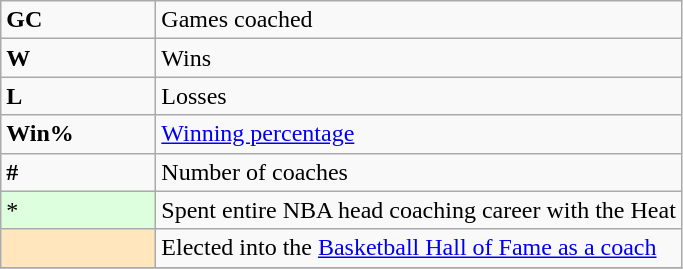<table class="wikitable">
<tr>
<td><strong>GC</strong></td>
<td>Games coached</td>
</tr>
<tr>
<td><strong>W</strong></td>
<td>Wins</td>
</tr>
<tr>
<td><strong>L</strong></td>
<td>Losses</td>
</tr>
<tr>
<td><strong>Win%</strong></td>
<td><a href='#'>Winning percentage</a></td>
</tr>
<tr>
<td><strong>#</strong></td>
<td>Number of coaches</td>
</tr>
<tr>
<td style="background-color:#ddffdd; width:6em">*</td>
<td>Spent entire NBA head coaching career with the Heat</td>
</tr>
<tr>
<td style="background-color:#FFE6BD; width:6em"></td>
<td>Elected into the <a href='#'>Basketball Hall of Fame as a coach</a></td>
</tr>
<tr>
</tr>
</table>
